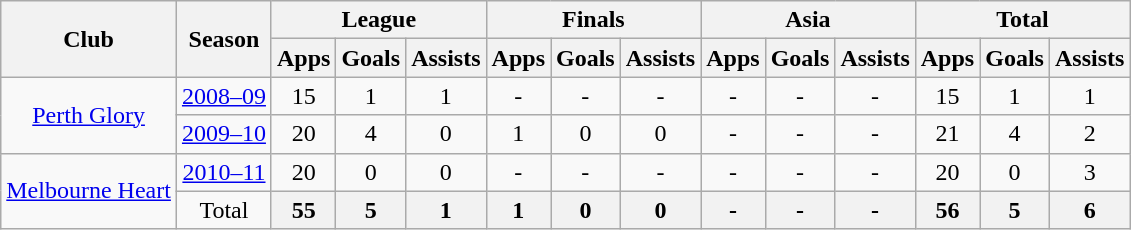<table class="wikitable" style="text-align: center;">
<tr>
<th rowspan="2">Club</th>
<th rowspan="2">Season</th>
<th colspan="3">League</th>
<th colspan="3">Finals</th>
<th colspan="3">Asia</th>
<th colspan="3">Total</th>
</tr>
<tr>
<th>Apps</th>
<th>Goals</th>
<th>Assists</th>
<th>Apps</th>
<th>Goals</th>
<th>Assists</th>
<th>Apps</th>
<th>Goals</th>
<th>Assists</th>
<th>Apps</th>
<th>Goals</th>
<th>Assists</th>
</tr>
<tr>
<td rowspan="2" valign="center"><a href='#'>Perth Glory</a></td>
<td><a href='#'>2008–09</a></td>
<td>15</td>
<td>1</td>
<td>1</td>
<td>-</td>
<td>-</td>
<td>-</td>
<td>-</td>
<td>-</td>
<td>-</td>
<td>15</td>
<td>1</td>
<td>1</td>
</tr>
<tr>
<td><a href='#'>2009–10</a></td>
<td>20</td>
<td>4</td>
<td>0</td>
<td>1</td>
<td>0</td>
<td>0</td>
<td>-</td>
<td>-</td>
<td>-</td>
<td>21</td>
<td>4</td>
<td>2</td>
</tr>
<tr>
<td rowspan="2" valign="center"><a href='#'>Melbourne Heart</a></td>
<td><a href='#'>2010–11</a></td>
<td>20</td>
<td>0</td>
<td>0</td>
<td>-</td>
<td>-</td>
<td>-</td>
<td>-</td>
<td>-</td>
<td>-</td>
<td>20</td>
<td>0</td>
<td>3</td>
</tr>
<tr>
<td !colspan="2">Total</td>
<th>55</th>
<th>5</th>
<th>1</th>
<th>1</th>
<th>0</th>
<th>0</th>
<th>-</th>
<th>-</th>
<th>-</th>
<th>56</th>
<th>5</th>
<th>6</th>
</tr>
</table>
